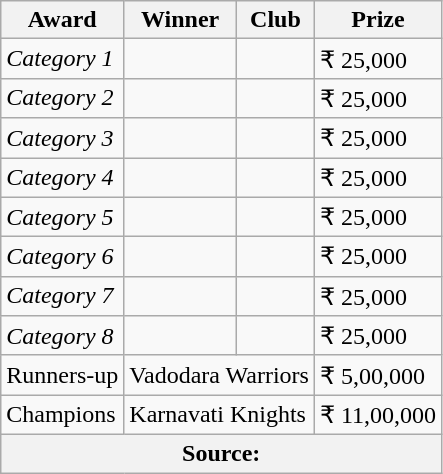<table class="wikitable">
<tr>
<th>Award</th>
<th>Winner</th>
<th>Club</th>
<th>Prize</th>
</tr>
<tr>
<td><em>Category 1</em></td>
<td></td>
<td></td>
<td>₹ 25,000</td>
</tr>
<tr>
<td><em>Category 2</em></td>
<td></td>
<td></td>
<td>₹ 25,000</td>
</tr>
<tr>
<td><em>Category 3</em></td>
<td></td>
<td></td>
<td>₹ 25,000</td>
</tr>
<tr>
<td><em>Category 4</em></td>
<td></td>
<td></td>
<td>₹ 25,000</td>
</tr>
<tr>
<td><em>Category 5</em></td>
<td></td>
<td></td>
<td>₹ 25,000</td>
</tr>
<tr>
<td><em>Category 6</em></td>
<td></td>
<td></td>
<td>₹ 25,000</td>
</tr>
<tr>
<td><em>Category 7</em></td>
<td></td>
<td></td>
<td>₹ 25,000</td>
</tr>
<tr>
<td><em>Category 8</em></td>
<td></td>
<td></td>
<td>₹ 25,000</td>
</tr>
<tr>
<td>Runners-up</td>
<td colspan="2">Vadodara Warriors</td>
<td>₹ 5,00,000</td>
</tr>
<tr>
<td>Champions</td>
<td colspan="2">Karnavati Knights</td>
<td>₹ 11,00,000</td>
</tr>
<tr>
<th colspan="4">Source: </th>
</tr>
</table>
